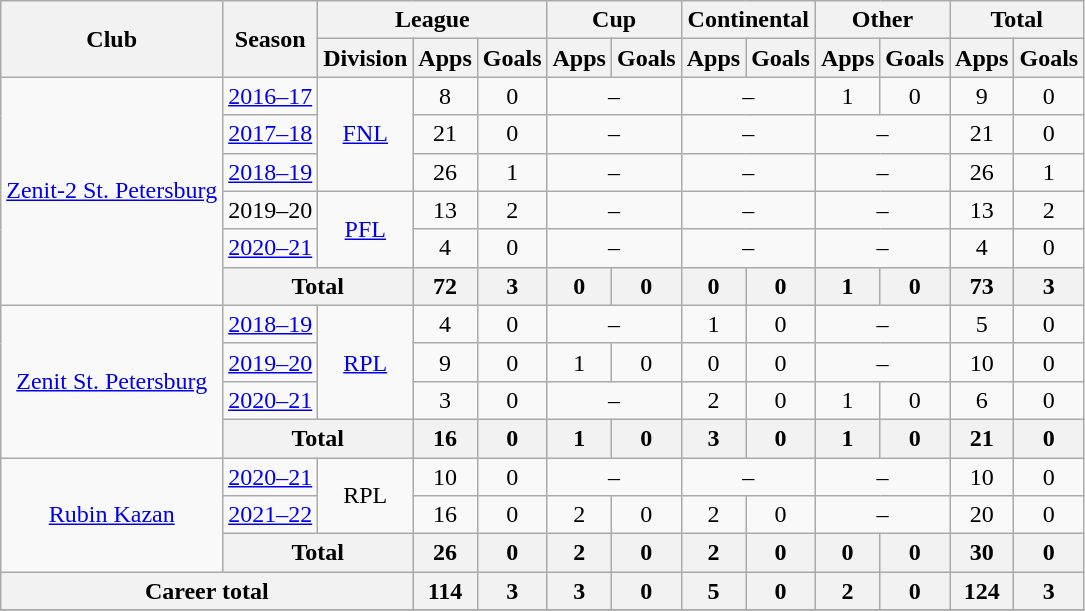<table class="wikitable" style="text-align: center;">
<tr>
<th rowspan=2>Club</th>
<th rowspan=2>Season</th>
<th colspan=3>League</th>
<th colspan=2>Cup</th>
<th colspan=2>Continental</th>
<th colspan=2>Other</th>
<th colspan=2>Total</th>
</tr>
<tr>
<th>Division</th>
<th>Apps</th>
<th>Goals</th>
<th>Apps</th>
<th>Goals</th>
<th>Apps</th>
<th>Goals</th>
<th>Apps</th>
<th>Goals</th>
<th>Apps</th>
<th>Goals</th>
</tr>
<tr>
<td rowspan=6><a href='#'>Zenit-2 St. Petersburg</a></td>
<td><a href='#'>2016–17</a></td>
<td rowspan=3><a href='#'>FNL</a></td>
<td>8</td>
<td>0</td>
<td colspan=2>–</td>
<td colspan=2>–</td>
<td>1</td>
<td>0</td>
<td>9</td>
<td>0</td>
</tr>
<tr>
<td><a href='#'>2017–18</a></td>
<td>21</td>
<td>0</td>
<td colspan=2>–</td>
<td colspan=2>–</td>
<td colspan=2>–</td>
<td>21</td>
<td>0</td>
</tr>
<tr>
<td><a href='#'>2018–19</a></td>
<td>26</td>
<td>1</td>
<td colspan=2>–</td>
<td colspan=2>–</td>
<td colspan=2>–</td>
<td>26</td>
<td>1</td>
</tr>
<tr>
<td>2019–20</td>
<td rowspan=2><a href='#'>PFL</a></td>
<td>13</td>
<td>2</td>
<td colspan=2>–</td>
<td colspan=2>–</td>
<td colspan=2>–</td>
<td>13</td>
<td>2</td>
</tr>
<tr>
<td><a href='#'>2020–21</a></td>
<td>4</td>
<td>0</td>
<td colspan=2>–</td>
<td colspan=2>–</td>
<td colspan=2>–</td>
<td>4</td>
<td>0</td>
</tr>
<tr>
<th colspan=2>Total</th>
<th>72</th>
<th>3</th>
<th>0</th>
<th>0</th>
<th>0</th>
<th>0</th>
<th>1</th>
<th>0</th>
<th>73</th>
<th>3</th>
</tr>
<tr>
<td rowspan=4><a href='#'>Zenit St. Petersburg</a></td>
<td><a href='#'>2018–19</a></td>
<td rowspan=3><a href='#'>RPL</a></td>
<td>4</td>
<td>0</td>
<td colspan=2>–</td>
<td>1</td>
<td>0</td>
<td colspan=2>–</td>
<td>5</td>
<td>0</td>
</tr>
<tr>
<td><a href='#'>2019–20</a></td>
<td>9</td>
<td>0</td>
<td>1</td>
<td>0</td>
<td>0</td>
<td>0</td>
<td colspan=2>–</td>
<td>10</td>
<td>0</td>
</tr>
<tr>
<td><a href='#'>2020–21</a></td>
<td>3</td>
<td>0</td>
<td colspan=2>–</td>
<td>2</td>
<td>0</td>
<td>1</td>
<td>0</td>
<td>6</td>
<td>0</td>
</tr>
<tr>
<th colspan=2>Total</th>
<th>16</th>
<th>0</th>
<th>1</th>
<th>0</th>
<th>3</th>
<th>0</th>
<th>1</th>
<th>0</th>
<th>21</th>
<th>0</th>
</tr>
<tr>
<td rowspan="3"><a href='#'>Rubin Kazan</a></td>
<td><a href='#'>2020–21</a></td>
<td rowspan="2">RPL</td>
<td>10</td>
<td>0</td>
<td colspan=2>–</td>
<td colspan=2>–</td>
<td colspan=2>–</td>
<td>10</td>
<td>0</td>
</tr>
<tr>
<td><a href='#'>2021–22</a></td>
<td>16</td>
<td>0</td>
<td>2</td>
<td>0</td>
<td>2</td>
<td>0</td>
<td colspan=2>–</td>
<td>20</td>
<td>0</td>
</tr>
<tr>
<th colspan=2>Total</th>
<th>26</th>
<th>0</th>
<th>2</th>
<th>0</th>
<th>2</th>
<th>0</th>
<th>0</th>
<th>0</th>
<th>30</th>
<th>0</th>
</tr>
<tr>
<th colspan=3>Career total</th>
<th>114</th>
<th>3</th>
<th>3</th>
<th>0</th>
<th>5</th>
<th>0</th>
<th>2</th>
<th>0</th>
<th>124</th>
<th>3</th>
</tr>
<tr>
</tr>
</table>
